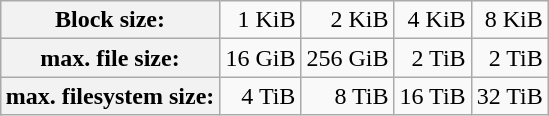<table class="wikitable" style="float:right; margin:0.5em 0 0.5em 1em">
<tr>
<th align="left">Block size:</th>
<td align="right">1 KiB</td>
<td align="right">2 KiB</td>
<td align="right">4 KiB</td>
<td align="right">8 KiB</td>
</tr>
<tr>
<th align="left">max. file size:</th>
<td align="right">16 GiB</td>
<td align="right">256 GiB</td>
<td align="right">2 TiB</td>
<td align="right">2 TiB</td>
</tr>
<tr>
<th align="left">max. filesystem size:</th>
<td align="right">4 TiB</td>
<td align="right">8 TiB</td>
<td align="right">16 TiB</td>
<td align="right">32 TiB</td>
</tr>
</table>
